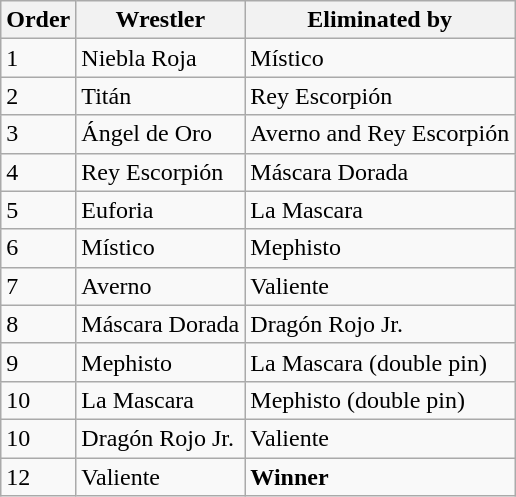<table class="wikitable sortable">
<tr>
<th>Order</th>
<th>Wrestler</th>
<th>Eliminated by</th>
</tr>
<tr>
<td>1</td>
<td>Niebla Roja</td>
<td>Místico</td>
</tr>
<tr>
<td>2</td>
<td>Titán</td>
<td>Rey Escorpión</td>
</tr>
<tr>
<td>3</td>
<td>Ángel de Oro</td>
<td>Averno and Rey Escorpión</td>
</tr>
<tr>
<td>4</td>
<td>Rey Escorpión</td>
<td>Máscara Dorada</td>
</tr>
<tr>
<td>5</td>
<td>Euforia</td>
<td>La Mascara</td>
</tr>
<tr>
<td>6</td>
<td>Místico</td>
<td>Mephisto</td>
</tr>
<tr>
<td>7</td>
<td>Averno</td>
<td>Valiente</td>
</tr>
<tr>
<td>8</td>
<td>Máscara Dorada</td>
<td>Dragón Rojo Jr.</td>
</tr>
<tr>
<td>9</td>
<td>Mephisto</td>
<td>La Mascara (double pin)</td>
</tr>
<tr>
<td>10</td>
<td>La Mascara</td>
<td>Mephisto (double pin)</td>
</tr>
<tr>
<td>10</td>
<td>Dragón Rojo Jr.</td>
<td>Valiente</td>
</tr>
<tr>
<td>12</td>
<td>Valiente</td>
<td><strong>Winner</strong></td>
</tr>
</table>
